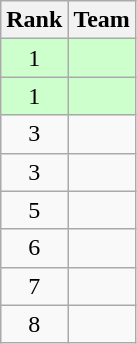<table class=wikitable style="text-align: center;">
<tr>
<th>Rank</th>
<th>Team</th>
</tr>
<tr style="background: #CCFFCC;">
<td>1</td>
<td style="text-align: left;"><strong></strong></td>
</tr>
<tr style="background: #CCFFCC;">
<td>1</td>
<td style="text-align: left;"><strong></strong></td>
</tr>
<tr>
<td>3</td>
<td style="text-align: left;"></td>
</tr>
<tr>
<td>3</td>
<td style="text-align: left;"></td>
</tr>
<tr>
<td>5</td>
<td style="text-align: left;"></td>
</tr>
<tr>
<td>6</td>
<td style="text-align: left;"></td>
</tr>
<tr>
<td>7</td>
<td style="text-align: left;"></td>
</tr>
<tr>
<td>8</td>
<td style="text-align: left;"></td>
</tr>
</table>
